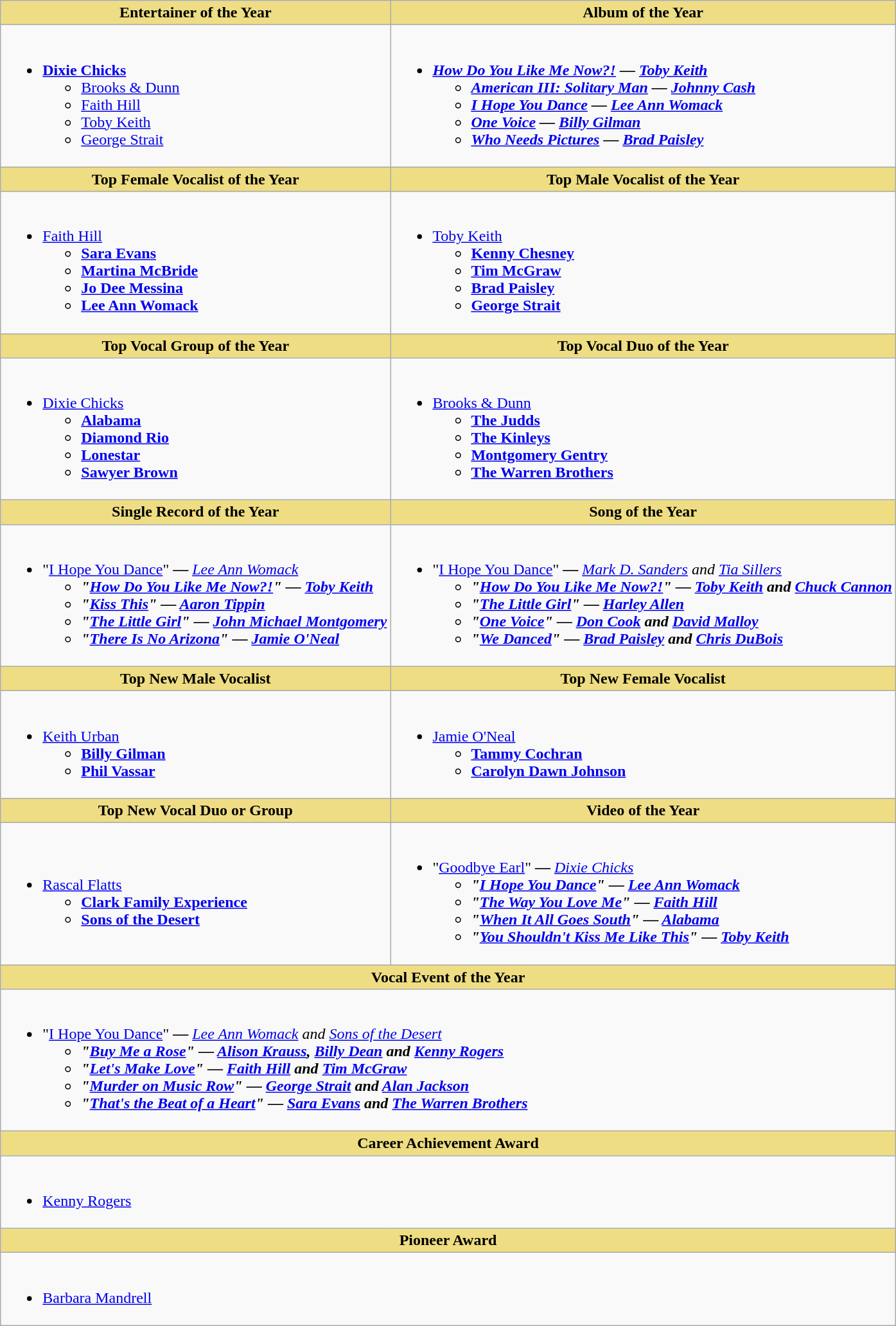<table class="wikitable">
<tr>
<th style="background:#EEDD85; width=50%">Entertainer of the Year</th>
<th style="background:#EEDD85; width=50%">Album of the Year</th>
</tr>
<tr>
<td style="vertical-align:top"><br><ul><li><strong><a href='#'>Dixie Chicks</a></strong><ul><li><a href='#'>Brooks & Dunn</a></li><li><a href='#'>Faith Hill</a></li><li><a href='#'>Toby Keith</a></li><li><a href='#'>George Strait</a></li></ul></li></ul></td>
<td style="vertical-align:top"><br><ul><li><strong><em><a href='#'>How Do You Like Me Now?!</a><em> — <a href='#'>Toby Keith</a><strong><ul><li></em><a href='#'>American III: Solitary Man</a><em> — <a href='#'>Johnny Cash</a></li><li></em><a href='#'>I Hope You Dance</a><em> — <a href='#'>Lee Ann Womack</a></li><li></em><a href='#'>One Voice</a><em> — <a href='#'>Billy Gilman</a></li><li></em><a href='#'>Who Needs Pictures</a><em> — <a href='#'>Brad Paisley</a></li></ul></li></ul></td>
</tr>
<tr>
<th style="background:#EEDD82; width=50%">Top Female Vocalist of the Year</th>
<th style="background:#EEDD82; width=50%">Top Male Vocalist of the Year</th>
</tr>
<tr>
<td style="vertical-align:top"><br><ul><li></strong><a href='#'>Faith Hill</a><strong><ul><li><a href='#'>Sara Evans</a></li><li><a href='#'>Martina McBride</a></li><li><a href='#'>Jo Dee Messina</a></li><li><a href='#'>Lee Ann Womack</a></li></ul></li></ul></td>
<td style="vertical-align:top"><br><ul><li></strong><a href='#'>Toby Keith</a><strong><ul><li><a href='#'>Kenny Chesney</a></li><li><a href='#'>Tim McGraw</a></li><li><a href='#'>Brad Paisley</a></li><li><a href='#'>George Strait</a></li></ul></li></ul></td>
</tr>
<tr>
<th style="background:#EEDD82; width=50%">Top Vocal Group of the Year</th>
<th style="background:#EEDD82; width=50%">Top Vocal Duo of the Year</th>
</tr>
<tr>
<td style="vertical-align:top"><br><ul><li></strong><a href='#'>Dixie Chicks</a><strong><ul><li><a href='#'>Alabama</a></li><li><a href='#'>Diamond Rio</a></li><li><a href='#'>Lonestar</a></li><li><a href='#'>Sawyer Brown</a></li></ul></li></ul></td>
<td style="vertical-align:top"><br><ul><li></strong><a href='#'>Brooks & Dunn</a><strong><ul><li><a href='#'>The Judds</a></li><li><a href='#'>The Kinleys</a></li><li><a href='#'>Montgomery Gentry</a></li><li><a href='#'>The Warren Brothers</a></li></ul></li></ul></td>
</tr>
<tr>
<th style="background:#EEDD82; width=50%">Single Record of the Year</th>
<th style="background:#EEDD82; width=50%">Song of the Year</th>
</tr>
<tr>
<td style="vertical-align:top"><br><ul><li></strong>"<a href='#'>I Hope You Dance</a>"<strong> </em>—<em> </strong><a href='#'>Lee Ann Womack</a><strong><ul><li>"<a href='#'>How Do You Like Me Now?!</a>" </em>—<em> <a href='#'>Toby Keith</a></li><li>"<a href='#'>Kiss This</a>" </em>—<em> <a href='#'>Aaron Tippin</a></li><li>"<a href='#'>The Little Girl</a>" </em>—<em> <a href='#'>John Michael Montgomery</a></li><li>"<a href='#'>There Is No Arizona</a>" </em>—<em> <a href='#'>Jamie O'Neal</a></li></ul></li></ul></td>
<td style="vertical-align:top"><br><ul><li></strong>"<a href='#'>I Hope You Dance</a>"<strong> </em>—<em> </strong><a href='#'>Mark D. Sanders</a> and <a href='#'>Tia Sillers</a><strong><ul><li>"<a href='#'>How Do You Like Me Now?!</a>" </em>—<em> <a href='#'>Toby Keith</a> and <a href='#'>Chuck Cannon</a></li><li>"<a href='#'>The Little Girl</a>" </em>—<em> <a href='#'>Harley Allen</a></li><li>"<a href='#'>One Voice</a>" </em>—<em> <a href='#'>Don Cook</a> and <a href='#'>David Malloy</a></li><li>"<a href='#'>We Danced</a>" </em>—<em> <a href='#'>Brad Paisley</a> and <a href='#'>Chris DuBois</a></li></ul></li></ul></td>
</tr>
<tr>
<th style="background:#EEDD82; width=50%">Top New Male Vocalist</th>
<th style="background:#EEDD82; width=50%">Top New Female Vocalist</th>
</tr>
<tr>
<td style="vertical-align:top"><br><ul><li></strong><a href='#'>Keith Urban</a><strong><ul><li><a href='#'>Billy Gilman</a></li><li><a href='#'>Phil Vassar</a></li></ul></li></ul></td>
<td style="vertical-align:top"><br><ul><li></strong><a href='#'>Jamie O'Neal</a><strong><ul><li><a href='#'>Tammy Cochran</a></li><li><a href='#'>Carolyn Dawn Johnson</a></li></ul></li></ul></td>
</tr>
<tr>
<th style="background:#EEDD85; width=50%">Top New Vocal Duo or Group</th>
<th style="background:#EEDD85; width=50%">Video of the Year</th>
</tr>
<tr>
<td><br><ul><li></strong><a href='#'>Rascal Flatts</a><strong><ul><li><a href='#'>Clark Family Experience</a></li><li><a href='#'>Sons of the Desert</a></li></ul></li></ul></td>
<td><br><ul><li></strong>"<a href='#'>Goodbye Earl</a>"<strong> </em>—<em> </strong><a href='#'>Dixie Chicks</a><strong><ul><li>"<a href='#'>I Hope You Dance</a>" </em>—<em> <a href='#'>Lee Ann Womack</a></li><li>"<a href='#'>The Way You Love Me</a>" </em>—<em> <a href='#'>Faith Hill</a></li><li>"<a href='#'>When It All Goes South</a>" </em>—<em> <a href='#'>Alabama</a></li><li>"<a href='#'>You Shouldn't Kiss Me Like This</a>" </em>—<em> <a href='#'>Toby Keith</a></li></ul></li></ul></td>
</tr>
<tr>
<th colspan="2" style="background:#EEDD82; width=50%">Vocal Event of the Year</th>
</tr>
<tr>
<td colspan="2"><br><ul><li></strong>"<a href='#'>I Hope You Dance</a>"<strong> </em>—<em> </strong><a href='#'>Lee Ann Womack</a> and <a href='#'>Sons of the Desert</a><strong><ul><li>"<a href='#'>Buy Me a Rose</a>" </em>—<em> <a href='#'>Alison Krauss</a>, <a href='#'>Billy Dean</a> and <a href='#'>Kenny Rogers</a></li><li>"<a href='#'>Let's Make Love</a>" </em>—<em> <a href='#'>Faith Hill</a> and <a href='#'>Tim McGraw</a></li><li>"<a href='#'>Murder on Music Row</a>" </em>—<em> <a href='#'>George Strait</a> and <a href='#'>Alan Jackson</a></li><li>"<a href='#'>That's the Beat of a Heart</a>" </em>—<em> <a href='#'>Sara Evans</a> and <a href='#'>The Warren Brothers</a></li></ul></li></ul></td>
</tr>
<tr>
<th colspan="2" style="background:#EEDD82; width=50%">Career Achievement Award</th>
</tr>
<tr>
<td colspan="2"><br><ul><li></strong><a href='#'>Kenny Rogers</a><strong></li></ul></td>
</tr>
<tr>
<th colspan="2" style="background:#EEDD82; width=50%">Pioneer Award</th>
</tr>
<tr>
<td colspan="2"><br><ul><li></strong><a href='#'>Barbara Mandrell</a><strong></li></ul></td>
</tr>
</table>
